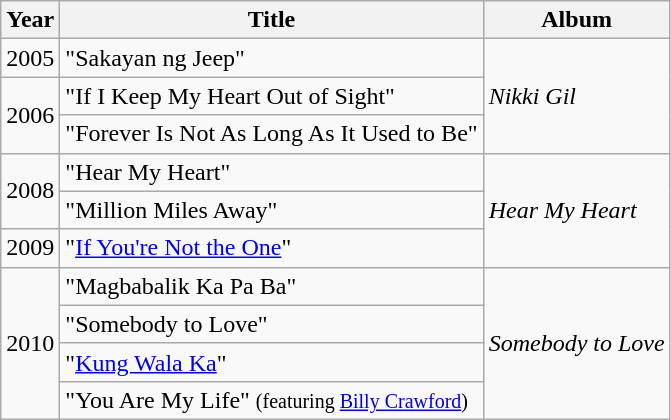<table class="wikitable">
<tr>
<th>Year</th>
<th>Title</th>
<th>Album</th>
</tr>
<tr>
<td>2005</td>
<td>"Sakayan ng Jeep"</td>
<td rowspan="3"><em>Nikki Gil</em></td>
</tr>
<tr>
<td rowspan="2">2006</td>
<td>"If I Keep My Heart Out of Sight"</td>
</tr>
<tr>
<td>"Forever Is Not As Long As It Used to Be"</td>
</tr>
<tr>
<td rowspan="2">2008</td>
<td>"Hear My Heart"</td>
<td rowspan="3"><em>Hear My Heart</em></td>
</tr>
<tr>
<td>"Million Miles Away"</td>
</tr>
<tr>
<td>2009</td>
<td>"<a href='#'>If You're Not the One</a>"</td>
</tr>
<tr>
<td rowspan="5">2010</td>
<td>"Magbabalik Ka Pa Ba"</td>
<td rowspan="5"><em>Somebody to Love</em></td>
</tr>
<tr>
<td>"Somebody to Love"</td>
</tr>
<tr>
<td>"<a href='#'>Kung Wala Ka</a>"</td>
</tr>
<tr>
<td>"You Are My Life" <small>(featuring <a href='#'>Billy Crawford</a>)</small></td>
</tr>
</table>
